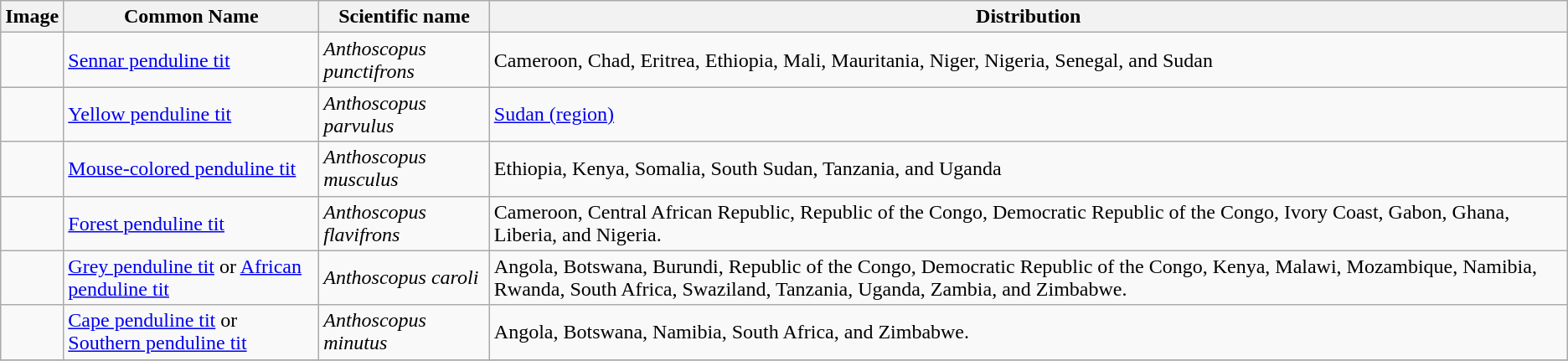<table class="wikitable">
<tr>
<th>Image</th>
<th>Common Name</th>
<th>Scientific name</th>
<th>Distribution</th>
</tr>
<tr>
<td></td>
<td><a href='#'>Sennar penduline tit</a></td>
<td><em>Anthoscopus punctifrons</em></td>
<td>Cameroon, Chad, Eritrea, Ethiopia, Mali, Mauritania, Niger, Nigeria, Senegal, and Sudan</td>
</tr>
<tr>
<td></td>
<td><a href='#'>Yellow penduline tit</a></td>
<td><em>Anthoscopus parvulus</em></td>
<td><a href='#'>Sudan (region)</a></td>
</tr>
<tr>
<td></td>
<td><a href='#'>Mouse-colored penduline tit</a></td>
<td><em>Anthoscopus musculus</em></td>
<td>Ethiopia, Kenya, Somalia, South Sudan, Tanzania, and Uganda</td>
</tr>
<tr>
<td></td>
<td><a href='#'>Forest penduline tit</a></td>
<td><em>Anthoscopus flavifrons</em></td>
<td>Cameroon, Central African Republic, Republic of the Congo, Democratic Republic of the Congo, Ivory Coast, Gabon, Ghana, Liberia, and Nigeria.</td>
</tr>
<tr>
<td></td>
<td><a href='#'>Grey penduline tit</a> or <a href='#'>African penduline tit</a></td>
<td><em>Anthoscopus caroli</em></td>
<td>Angola, Botswana, Burundi, Republic of the Congo, Democratic Republic of the Congo, Kenya, Malawi, Mozambique, Namibia, Rwanda, South Africa, Swaziland, Tanzania, Uganda, Zambia, and Zimbabwe.</td>
</tr>
<tr>
<td></td>
<td><a href='#'>Cape penduline tit</a> or <a href='#'>Southern penduline tit</a></td>
<td><em>Anthoscopus minutus</em></td>
<td>Angola, Botswana, Namibia, South Africa, and Zimbabwe.</td>
</tr>
<tr>
</tr>
</table>
